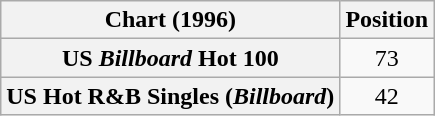<table class="wikitable sortable plainrowheaders" style="text-align:center">
<tr>
<th>Chart (1996)</th>
<th>Position</th>
</tr>
<tr>
<th scope="row">US <em>Billboard</em> Hot 100</th>
<td>73</td>
</tr>
<tr>
<th scope="row">US Hot R&B Singles (<em>Billboard</em>)</th>
<td>42</td>
</tr>
</table>
